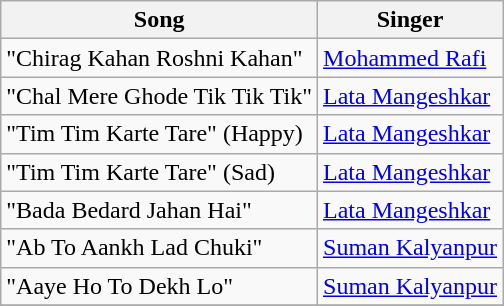<table class="wikitable">
<tr>
<th>Song</th>
<th>Singer</th>
</tr>
<tr>
<td>"Chirag Kahan Roshni Kahan"</td>
<td><a href='#'>Mohammed Rafi</a></td>
</tr>
<tr>
<td>"Chal Mere Ghode Tik Tik Tik"</td>
<td><a href='#'>Lata Mangeshkar</a></td>
</tr>
<tr>
<td>"Tim Tim Karte Tare" (Happy)</td>
<td><a href='#'>Lata Mangeshkar</a></td>
</tr>
<tr>
<td>"Tim Tim Karte Tare" (Sad)</td>
<td><a href='#'>Lata Mangeshkar</a></td>
</tr>
<tr>
<td>"Bada Bedard Jahan Hai"</td>
<td><a href='#'>Lata Mangeshkar</a></td>
</tr>
<tr>
<td>"Ab To Aankh Lad Chuki"</td>
<td><a href='#'>Suman Kalyanpur</a></td>
</tr>
<tr>
<td>"Aaye Ho To Dekh Lo"</td>
<td><a href='#'>Suman Kalyanpur</a></td>
</tr>
<tr>
</tr>
</table>
